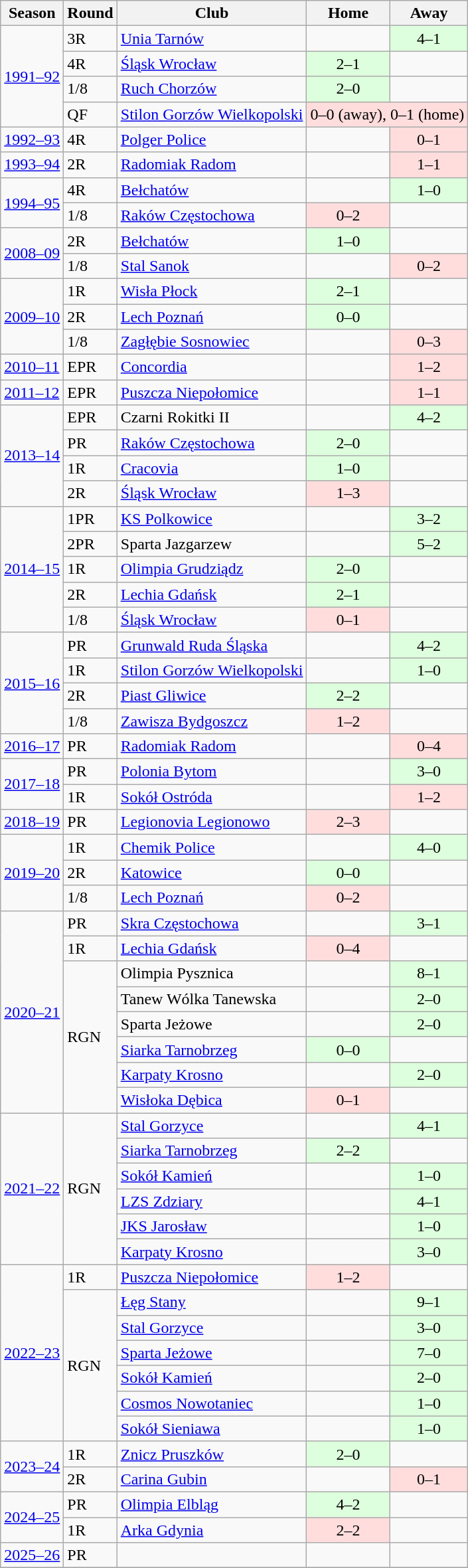<table class="wikitable">
<tr>
<th>Season</th>
<th>Round</th>
<th>Club</th>
<th>Home</th>
<th>Away</th>
</tr>
<tr>
<td rowspan=4><a href='#'>1991–92</a></td>
<td>3R</td>
<td><a href='#'>Unia Tarnów</a></td>
<td></td>
<td style="background:#dfd; text-align:center;">4–1</td>
</tr>
<tr>
<td>4R</td>
<td><a href='#'>Śląsk Wrocław</a></td>
<td style="background:#dfd; text-align:center;">2–1</td>
<td></td>
</tr>
<tr>
<td>1/8</td>
<td><a href='#'>Ruch Chorzów</a></td>
<td style="background:#dfd; text-align:center;">2–0</td>
<td></td>
</tr>
<tr>
<td>QF</td>
<td><a href='#'>Stilon Gorzów Wielkopolski</a></td>
<td colspan="2" style="background:#fdd; text-align:center;">0–0 (away), 0–1 (home)</td>
</tr>
<tr>
<td rowspan=1><a href='#'>1992–93</a></td>
<td>4R</td>
<td><a href='#'>Polger Police</a></td>
<td></td>
<td style="background:#fdd; text-align:center;">0–1</td>
</tr>
<tr>
<td rowspan=1><a href='#'>1993–94</a></td>
<td>2R</td>
<td><a href='#'>Radomiak Radom</a></td>
<td></td>
<td style="background:#fdd; text-align:center;">1–1</td>
</tr>
<tr>
<td rowspan=2><a href='#'>1994–95</a></td>
<td>4R</td>
<td><a href='#'>Bełchatów</a></td>
<td></td>
<td style="background:#dfd; text-align:center;">1–0</td>
</tr>
<tr>
<td>1/8</td>
<td><a href='#'>Raków Częstochowa</a></td>
<td style="background:#fdd; text-align:center;">0–2</td>
<td></td>
</tr>
<tr>
<td rowspan=2><a href='#'>2008–09</a></td>
<td>2R</td>
<td><a href='#'>Bełchatów</a></td>
<td style="background:#dfd; text-align:center;">1–0</td>
<td></td>
</tr>
<tr>
<td>1/8</td>
<td><a href='#'>Stal Sanok</a></td>
<td></td>
<td style="background:#fdd; text-align:center;">0–2</td>
</tr>
<tr>
<td rowspan=3><a href='#'>2009–10</a></td>
<td>1R</td>
<td><a href='#'>Wisła Płock</a></td>
<td style="background:#dfd; text-align:center;">2–1</td>
<td></td>
</tr>
<tr>
<td>2R</td>
<td><a href='#'>Lech Poznań</a></td>
<td style="background:#dfd; text-align:center;">0–0</td>
<td></td>
</tr>
<tr>
<td>1/8</td>
<td><a href='#'>Zagłębie Sosnowiec</a></td>
<td></td>
<td style="background:#fdd; text-align:center;">0–3</td>
</tr>
<tr>
<td rowspan=1><a href='#'>2010–11</a></td>
<td>EPR</td>
<td><a href='#'>Concordia</a></td>
<td></td>
<td style="background:#fdd; text-align:center;">1–2</td>
</tr>
<tr>
<td rowspan=1><a href='#'>2011–12</a></td>
<td>EPR</td>
<td><a href='#'>Puszcza Niepołomice</a></td>
<td></td>
<td style="background:#fdd; text-align:center;">1–1</td>
</tr>
<tr>
<td rowspan=4><a href='#'>2013–14</a></td>
<td>EPR</td>
<td>Czarni Rokitki II</td>
<td></td>
<td style="background:#dfd; text-align:center;">4–2</td>
</tr>
<tr>
<td>PR</td>
<td><a href='#'>Raków Częstochowa</a></td>
<td style="background:#dfd; text-align:center;">2–0</td>
<td></td>
</tr>
<tr>
<td>1R</td>
<td><a href='#'>Cracovia</a></td>
<td style="background:#dfd; text-align:center;">1–0</td>
<td></td>
</tr>
<tr>
<td>2R</td>
<td><a href='#'>Śląsk Wrocław</a></td>
<td style="background:#fdd; text-align:center;">1–3</td>
<td></td>
</tr>
<tr>
<td rowspan=5><a href='#'>2014–15</a></td>
<td>1PR</td>
<td><a href='#'>KS Polkowice</a></td>
<td></td>
<td style="background:#dfd; text-align:center;">3–2</td>
</tr>
<tr>
<td>2PR</td>
<td>Sparta Jazgarzew</td>
<td></td>
<td style="background:#dfd; text-align:center;">5–2</td>
</tr>
<tr>
<td>1R</td>
<td><a href='#'>Olimpia Grudziądz</a></td>
<td style="background:#dfd; text-align:center;">2–0</td>
<td></td>
</tr>
<tr>
<td>2R</td>
<td><a href='#'>Lechia Gdańsk</a></td>
<td style="background:#dfd; text-align:center;">2–1</td>
<td></td>
</tr>
<tr>
<td>1/8</td>
<td><a href='#'>Śląsk Wrocław</a></td>
<td style="background:#fdd; text-align:center;">0–1</td>
<td></td>
</tr>
<tr>
<td rowspan=4><a href='#'>2015–16</a></td>
<td>PR</td>
<td><a href='#'>Grunwald Ruda Śląska</a></td>
<td></td>
<td style="background:#dfd; text-align:center;">4–2</td>
</tr>
<tr>
<td>1R</td>
<td><a href='#'>Stilon Gorzów Wielkopolski</a></td>
<td></td>
<td style="background:#dfd; text-align:center;">1–0</td>
</tr>
<tr>
<td>2R</td>
<td><a href='#'>Piast Gliwice</a></td>
<td style="background:#dfd; text-align:center;">2–2</td>
<td></td>
</tr>
<tr>
<td>1/8</td>
<td><a href='#'>Zawisza Bydgoszcz</a></td>
<td style="background:#fdd; text-align:center;">1–2</td>
<td></td>
</tr>
<tr>
<td rowspan=1><a href='#'>2016–17</a></td>
<td>PR</td>
<td><a href='#'>Radomiak Radom</a></td>
<td></td>
<td style="background:#fdd; text-align:center;">0–4</td>
</tr>
<tr>
<td rowspan=2><a href='#'>2017–18</a></td>
<td>PR</td>
<td><a href='#'>Polonia Bytom</a></td>
<td></td>
<td style="background:#dfd; text-align:center;">3–0</td>
</tr>
<tr>
<td>1R</td>
<td><a href='#'>Sokół Ostróda</a></td>
<td></td>
<td style="background:#fdd; text-align:center;">1–2</td>
</tr>
<tr>
<td rowspan=1><a href='#'>2018–19</a></td>
<td>PR</td>
<td><a href='#'>Legionovia Legionowo</a></td>
<td style="background:#fdd; text-align:center;">2–3</td>
<td></td>
</tr>
<tr>
<td rowspan=3><a href='#'>2019–20</a></td>
<td>1R</td>
<td><a href='#'>Chemik Police</a></td>
<td></td>
<td style="background:#dfd; text-align:center;">4–0</td>
</tr>
<tr>
<td>2R</td>
<td><a href='#'>Katowice</a></td>
<td style="background:#dfd; text-align:center;">0–0</td>
<td></td>
</tr>
<tr>
<td>1/8</td>
<td><a href='#'>Lech Poznań</a></td>
<td style="background:#fdd; text-align:center;">0–2</td>
<td></td>
</tr>
<tr>
<td rowspan=8><a href='#'>2020–21</a></td>
<td>PR</td>
<td><a href='#'>Skra Częstochowa</a></td>
<td></td>
<td style="background:#dfd; text-align:center;">3–1</td>
</tr>
<tr>
<td>1R</td>
<td><a href='#'>Lechia Gdańsk</a></td>
<td style="background:#fdd; text-align:center;">0–4</td>
<td></td>
</tr>
<tr>
<td rowspan="6">RGN</td>
<td>Olimpia Pysznica</td>
<td></td>
<td style="background:#dfd; text-align:center;">8–1</td>
</tr>
<tr>
<td>Tanew Wólka Tanewska</td>
<td></td>
<td style="background:#dfd; text-align:center;">2–0</td>
</tr>
<tr>
<td>Sparta Jeżowe</td>
<td></td>
<td style="background:#dfd; text-align:center;">2–0</td>
</tr>
<tr>
<td><a href='#'>Siarka Tarnobrzeg</a></td>
<td style="background:#dfd; text-align:center;">0–0</td>
<td></td>
</tr>
<tr>
<td><a href='#'>Karpaty Krosno</a></td>
<td></td>
<td style="background:#dfd; text-align:center;">2–0</td>
</tr>
<tr>
<td><a href='#'>Wisłoka Dębica</a></td>
<td style="background:#fdd; text-align:center;">0–1</td>
<td></td>
</tr>
<tr>
<td rowspan="6"><a href='#'>2021–22</a></td>
<td rowspan="6">RGN</td>
<td><a href='#'>Stal Gorzyce</a></td>
<td></td>
<td style="background:#dfd; text-align:center;">4–1</td>
</tr>
<tr>
<td><a href='#'>Siarka Tarnobrzeg</a></td>
<td style="background:#dfd; text-align:center;">2–2</td>
<td></td>
</tr>
<tr>
<td><a href='#'>Sokół Kamień</a></td>
<td></td>
<td style="background:#dfd; text-align:center;">1–0</td>
</tr>
<tr>
<td><a href='#'>LZS Zdziary</a></td>
<td></td>
<td style="background:#dfd; text-align:center;">4–1</td>
</tr>
<tr>
<td><a href='#'>JKS Jarosław</a></td>
<td></td>
<td style="background:#dfd; text-align:center;">1–0</td>
</tr>
<tr>
<td><a href='#'>Karpaty Krosno</a></td>
<td></td>
<td style="background:#dfd; text-align:center;">3–0</td>
</tr>
<tr>
<td rowspan="7"><a href='#'>2022–23</a></td>
<td>1R</td>
<td><a href='#'>Puszcza Niepołomice</a></td>
<td style="background:#fdd; text-align:center;">1–2</td>
<td></td>
</tr>
<tr>
<td rowspan="6">RGN</td>
<td><a href='#'>Łęg Stany</a></td>
<td></td>
<td style="background:#dfd; text-align:center;">9–1</td>
</tr>
<tr>
<td><a href='#'>Stal Gorzyce</a></td>
<td></td>
<td style="background:#dfd; text-align:center;">3–0</td>
</tr>
<tr>
<td><a href='#'>Sparta Jeżowe</a></td>
<td></td>
<td style="background:#dfd; text-align:center;">7–0</td>
</tr>
<tr>
<td><a href='#'>Sokół Kamień</a></td>
<td></td>
<td style="background:#dfd; text-align:center;">2–0</td>
</tr>
<tr>
<td><a href='#'>Cosmos Nowotaniec</a></td>
<td></td>
<td style="background:#dfd; text-align:center;">1–0</td>
</tr>
<tr>
<td><a href='#'>Sokół Sieniawa</a></td>
<td></td>
<td style="background:#dfd; text-align:center;">1–0</td>
</tr>
<tr>
<td rowspan="2"><a href='#'>2023–24</a></td>
<td>1R</td>
<td><a href='#'>Znicz Pruszków</a></td>
<td style="background:#dfd; text-align:center;">2–0</td>
<td></td>
</tr>
<tr>
<td>2R</td>
<td><a href='#'>Carina Gubin</a></td>
<td></td>
<td style="background:#fdd; text-align:center;">0–1</td>
</tr>
<tr>
<td rowspan="2"><a href='#'>2024–25</a></td>
<td>PR</td>
<td><a href='#'>Olimpia Elbląg</a></td>
<td style="background:#dfd; text-align:center;">4–2</td>
<td></td>
</tr>
<tr>
<td>1R</td>
<td><a href='#'>Arka Gdynia</a></td>
<td style="background:#fdd; text-align:center;">2–2</td>
<td></td>
</tr>
<tr>
<td rowspan="1"><a href='#'>2025–26</a></td>
<td>PR</td>
<td></td>
<td style="text-align: center;"></td>
<td></td>
</tr>
<tr>
</tr>
</table>
